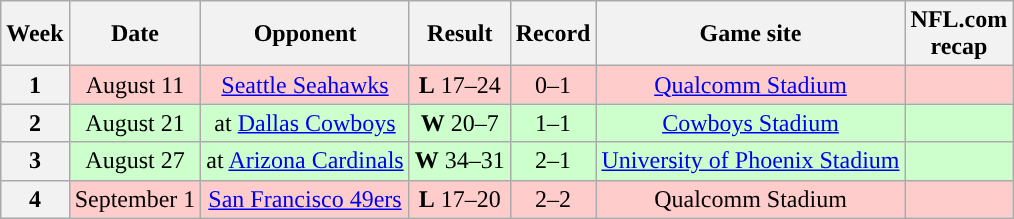<table class="wikitable" style="text-align:center">
<tr>
<th>Week</th>
<th>Date</th>
<th>Opponent</th>
<th>Result</th>
<th>Record</th>
<th>Game site</th>
<th>NFL.com<br>recap</th>
</tr>
<tr style="background:#fcc">
<th>1</th>
<td>August 11</td>
<td><a href='#'>Seattle Seahawks</a></td>
<td><strong>L</strong> 17–24</td>
<td>0–1</td>
<td><a href='#'>Qualcomm Stadium</a></td>
<td></td>
</tr>
<tr style="background:#cfc">
<th>2</th>
<td>August 21</td>
<td>at <a href='#'>Dallas Cowboys</a></td>
<td><strong>W</strong> 20–7</td>
<td>1–1</td>
<td><a href='#'>Cowboys Stadium</a></td>
<td></td>
</tr>
<tr style="background:#cfc">
<th>3</th>
<td>August 27</td>
<td>at <a href='#'>Arizona Cardinals</a></td>
<td><strong>W</strong> 34–31</td>
<td>2–1</td>
<td><a href='#'>University of Phoenix Stadium</a></td>
<td></td>
</tr>
<tr style="background:#fcc">
<th>4</th>
<td>September 1</td>
<td><a href='#'>San Francisco 49ers</a></td>
<td><strong>L</strong> 17–20</td>
<td>2–2</td>
<td>Qualcomm Stadium</td>
<td></td>
</tr>
</table>
